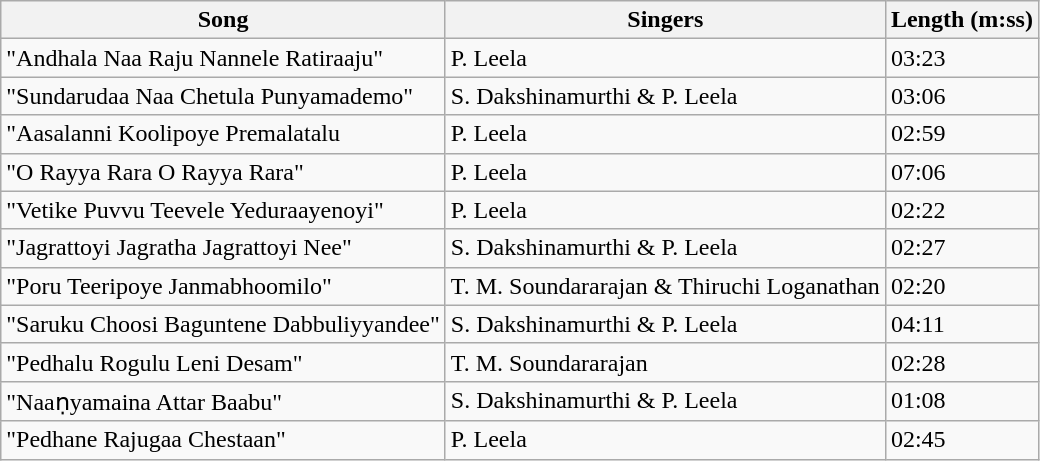<table class="wikitable">
<tr>
<th>Song</th>
<th>Singers</th>
<th>Length (m:ss)</th>
</tr>
<tr>
<td>"Andhala Naa Raju Nannele Ratiraaju"</td>
<td>P. Leela</td>
<td>03:23</td>
</tr>
<tr>
<td>"Sundarudaa Naa Chetula Punyamademo"</td>
<td>S. Dakshinamurthi & P. Leela</td>
<td>03:06</td>
</tr>
<tr>
<td>"Aasalanni Koolipoye Premalatalu</td>
<td>P. Leela</td>
<td>02:59</td>
</tr>
<tr>
<td>"O Rayya Rara O Rayya Rara"</td>
<td>P. Leela</td>
<td>07:06</td>
</tr>
<tr>
<td>"Vetike Puvvu Teevele Yeduraayenoyi"</td>
<td>P. Leela</td>
<td>02:22</td>
</tr>
<tr>
<td>"Jagrattoyi Jagratha Jagrattoyi Nee"</td>
<td>S. Dakshinamurthi & P. Leela</td>
<td>02:27</td>
</tr>
<tr>
<td>"Poru Teeripoye Janmabhoomilo"</td>
<td>T. M. Soundararajan & Thiruchi Loganathan</td>
<td>02:20</td>
</tr>
<tr>
<td>"Saruku Choosi Baguntene Dabbuliyyandee"</td>
<td>S. Dakshinamurthi & P. Leela</td>
<td>04:11</td>
</tr>
<tr>
<td>"Pedhalu Rogulu Leni Desam"</td>
<td>T. M. Soundararajan</td>
<td>02:28</td>
</tr>
<tr>
<td>"Naaṇyamaina Attar Baabu"</td>
<td>S. Dakshinamurthi & P. Leela</td>
<td>01:08</td>
</tr>
<tr>
<td>"Pedhane Rajugaa Chestaan"</td>
<td>P. Leela</td>
<td>02:45</td>
</tr>
</table>
